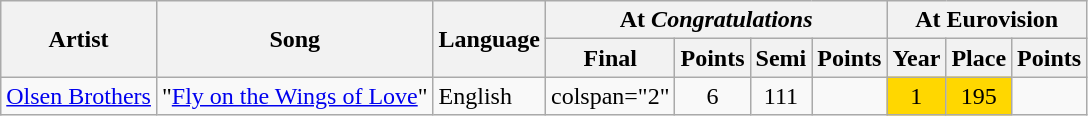<table class="wikitable">
<tr>
<th rowspan="2" scope="col">Artist</th>
<th rowspan="2" scope="col">Song</th>
<th scope="col" rowspan="2">Language</th>
<th scope="colgroup" colspan="4">At <em>Congratulations</em></th>
<th scope="colgroup" colspan="3">At Eurovision</th>
</tr>
<tr>
<th scope="col">Final</th>
<th scope="col">Points</th>
<th scope="col">Semi</th>
<th scope="col">Points</th>
<th scope="col">Year</th>
<th scope="col">Place</th>
<th scope="col">Points</th>
</tr>
<tr>
<td><a href='#'>Olsen Brothers</a></td>
<td>"<a href='#'>Fly on the Wings of Love</a>"</td>
<td>English</td>
<td>colspan="2" </td>
<td style="text-align:center;">6</td>
<td style="text-align:center;">111</td>
<td style="text-align:center;"></td>
<td style="text-align:center; background-color:#FFD700;">1</td>
<td style="text-align:center; background-color:#FFD700;">195</td>
</tr>
</table>
